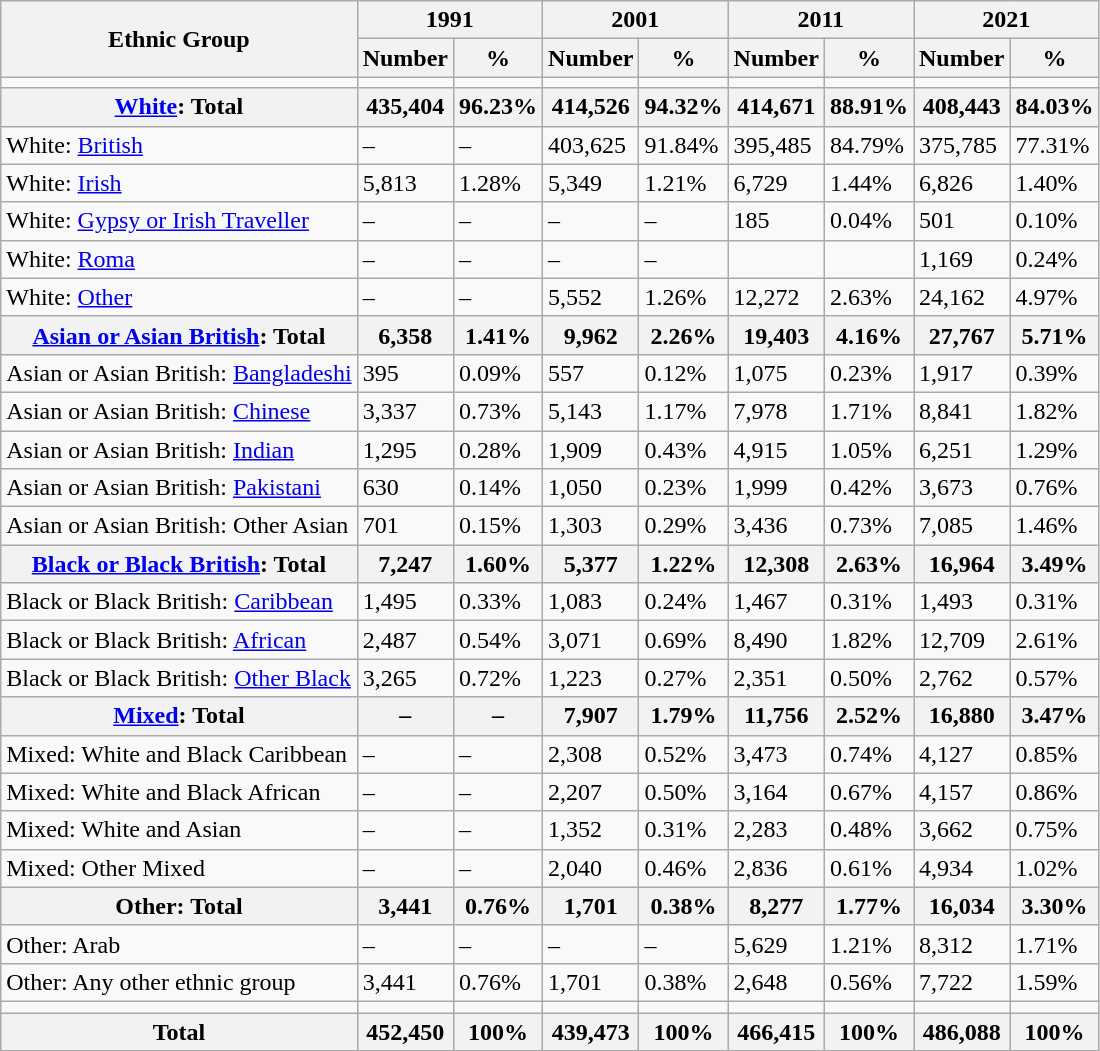<table class="wikitable sortable">
<tr>
<th rowspan="2">Ethnic Group</th>
<th colspan="2">1991</th>
<th colspan="2">2001</th>
<th colspan="2">2011</th>
<th colspan="2">2021</th>
</tr>
<tr>
<th>Number</th>
<th>%</th>
<th>Number</th>
<th>%</th>
<th>Number</th>
<th>%</th>
<th>Number</th>
<th>%</th>
</tr>
<tr>
<td></td>
<td></td>
<td></td>
<td></td>
<td></td>
<td></td>
<td></td>
<td></td>
<td></td>
</tr>
<tr>
<th><a href='#'>White</a>: Total</th>
<th>435,404</th>
<th>96.23%</th>
<th>414,526</th>
<th>94.32%</th>
<th>414,671</th>
<th>88.91%</th>
<th>408,443</th>
<th>84.03%</th>
</tr>
<tr>
<td>White: <a href='#'>British</a></td>
<td>–</td>
<td>–</td>
<td>403,625</td>
<td>91.84%</td>
<td>395,485</td>
<td>84.79%</td>
<td>375,785</td>
<td>77.31%</td>
</tr>
<tr>
<td>White: <a href='#'>Irish</a></td>
<td>5,813</td>
<td>1.28%</td>
<td>5,349</td>
<td>1.21%</td>
<td>6,729</td>
<td>1.44%</td>
<td>6,826</td>
<td>1.40%</td>
</tr>
<tr>
<td>White: <a href='#'>Gypsy or Irish Traveller</a></td>
<td>–</td>
<td>–</td>
<td>–</td>
<td>–</td>
<td>185</td>
<td>0.04%</td>
<td>501</td>
<td>0.10%</td>
</tr>
<tr>
<td>White: <a href='#'>Roma</a></td>
<td>–</td>
<td>–</td>
<td>–</td>
<td>–</td>
<td></td>
<td></td>
<td>1,169</td>
<td>0.24%</td>
</tr>
<tr>
<td>White: <a href='#'>Other</a></td>
<td>–</td>
<td>–</td>
<td>5,552</td>
<td>1.26%</td>
<td>12,272</td>
<td>2.63%</td>
<td>24,162</td>
<td>4.97%</td>
</tr>
<tr>
<th><a href='#'>Asian or Asian British</a>: Total</th>
<th>6,358</th>
<th>1.41%</th>
<th>9,962</th>
<th>2.26%</th>
<th>19,403</th>
<th>4.16%</th>
<th>27,767</th>
<th>5.71%</th>
</tr>
<tr>
<td>Asian or Asian British: <a href='#'>Bangladeshi</a></td>
<td>395</td>
<td>0.09%</td>
<td>557</td>
<td>0.12%</td>
<td>1,075</td>
<td>0.23%</td>
<td>1,917</td>
<td>0.39%</td>
</tr>
<tr>
<td>Asian or Asian British: <a href='#'>Chinese</a></td>
<td>3,337</td>
<td>0.73%</td>
<td>5,143</td>
<td>1.17%</td>
<td>7,978</td>
<td>1.71%</td>
<td>8,841</td>
<td>1.82%</td>
</tr>
<tr>
<td>Asian or Asian British: <a href='#'>Indian</a></td>
<td>1,295</td>
<td>0.28%</td>
<td>1,909</td>
<td>0.43%</td>
<td>4,915</td>
<td>1.05%</td>
<td>6,251</td>
<td>1.29%</td>
</tr>
<tr>
<td>Asian or Asian British: <a href='#'>Pakistani</a></td>
<td>630</td>
<td>0.14%</td>
<td>1,050</td>
<td>0.23%</td>
<td>1,999</td>
<td>0.42%</td>
<td>3,673</td>
<td>0.76%</td>
</tr>
<tr>
<td>Asian or Asian British: Other Asian</td>
<td>701</td>
<td>0.15%</td>
<td>1,303</td>
<td>0.29%</td>
<td>3,436</td>
<td>0.73%</td>
<td>7,085</td>
<td>1.46%</td>
</tr>
<tr>
<th><a href='#'>Black or Black British</a>: Total</th>
<th>7,247</th>
<th>1.60%</th>
<th>5,377</th>
<th>1.22%</th>
<th>12,308</th>
<th>2.63%</th>
<th>16,964</th>
<th>3.49%</th>
</tr>
<tr>
<td>Black or Black British: <a href='#'>Caribbean</a></td>
<td>1,495</td>
<td>0.33%</td>
<td>1,083</td>
<td>0.24%</td>
<td>1,467</td>
<td>0.31%</td>
<td>1,493</td>
<td>0.31%</td>
</tr>
<tr>
<td>Black or Black British: <a href='#'>African</a></td>
<td>2,487</td>
<td>0.54%</td>
<td>3,071</td>
<td>0.69%</td>
<td>8,490</td>
<td>1.82%</td>
<td>12,709</td>
<td>2.61%</td>
</tr>
<tr>
<td>Black or Black British: <a href='#'>Other Black</a></td>
<td>3,265</td>
<td>0.72%</td>
<td>1,223</td>
<td>0.27%</td>
<td>2,351</td>
<td>0.50%</td>
<td>2,762</td>
<td>0.57%</td>
</tr>
<tr>
<th><a href='#'>Mixed</a>: Total</th>
<th>–</th>
<th>–</th>
<th>7,907</th>
<th>1.79%</th>
<th>11,756</th>
<th>2.52%</th>
<th>16,880</th>
<th>3.47%</th>
</tr>
<tr>
<td>Mixed: White and Black Caribbean</td>
<td>–</td>
<td>–</td>
<td>2,308</td>
<td>0.52%</td>
<td>3,473</td>
<td>0.74%</td>
<td>4,127</td>
<td>0.85%</td>
</tr>
<tr>
<td>Mixed: White and Black African</td>
<td>–</td>
<td>–</td>
<td>2,207</td>
<td>0.50%</td>
<td>3,164</td>
<td>0.67%</td>
<td>4,157</td>
<td>0.86%</td>
</tr>
<tr>
<td>Mixed: White and Asian</td>
<td>–</td>
<td>–</td>
<td>1,352</td>
<td>0.31%</td>
<td>2,283</td>
<td>0.48%</td>
<td>3,662</td>
<td>0.75%</td>
</tr>
<tr>
<td>Mixed: Other Mixed</td>
<td>–</td>
<td>–</td>
<td>2,040</td>
<td>0.46%</td>
<td>2,836</td>
<td>0.61%</td>
<td>4,934</td>
<td>1.02%</td>
</tr>
<tr>
<th>Other: Total</th>
<th>3,441</th>
<th>0.76%</th>
<th>1,701</th>
<th>0.38%</th>
<th>8,277</th>
<th>1.77%</th>
<th>16,034</th>
<th>3.30%</th>
</tr>
<tr>
<td>Other: Arab</td>
<td>–</td>
<td>–</td>
<td>–</td>
<td>–</td>
<td>5,629</td>
<td>1.21%</td>
<td>8,312</td>
<td>1.71%</td>
</tr>
<tr>
<td>Other: Any other ethnic group</td>
<td>3,441</td>
<td>0.76%</td>
<td>1,701</td>
<td>0.38%</td>
<td>2,648</td>
<td>0.56%</td>
<td>7,722</td>
<td>1.59%</td>
</tr>
<tr>
<td></td>
<td></td>
<td></td>
<td></td>
<td></td>
<td></td>
<td></td>
<td></td>
<td></td>
</tr>
<tr>
<th>Total</th>
<th>452,450</th>
<th>100%</th>
<th>439,473</th>
<th>100%</th>
<th>466,415</th>
<th>100%</th>
<th>486,088</th>
<th>100%</th>
</tr>
</table>
